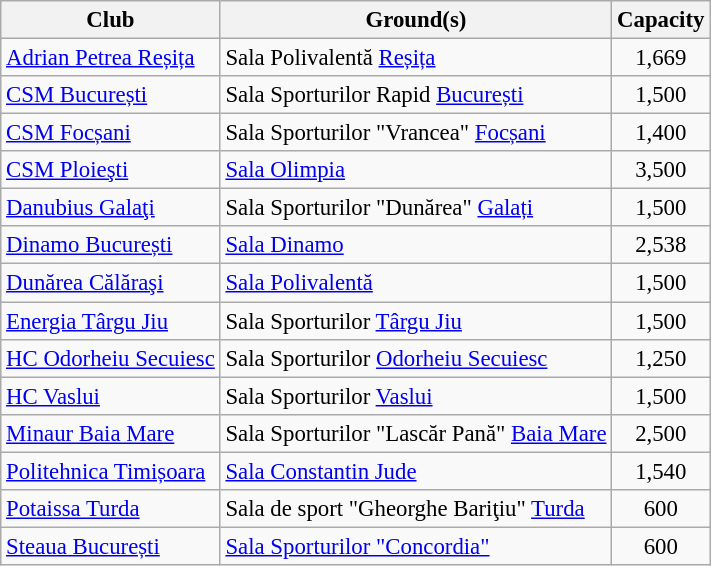<table class="wikitable sortable" style="font-size:95%;">
<tr>
<th>Club</th>
<th>Ground(s)</th>
<th>Capacity</th>
</tr>
<tr>
<td><a href='#'>Adrian Petrea Reșița</a></td>
<td>Sala Polivalentă <a href='#'>Reșița</a></td>
<td align=center>1,669</td>
</tr>
<tr>
<td><a href='#'>CSM București</a></td>
<td>Sala Sporturilor Rapid <a href='#'>București</a></td>
<td align=center>1,500</td>
</tr>
<tr>
<td><a href='#'>CSM Focșani</a></td>
<td>Sala Sporturilor "Vrancea" <a href='#'>Focșani</a></td>
<td align=center>1,400</td>
</tr>
<tr>
<td><a href='#'>CSM Ploieşti</a></td>
<td><a href='#'>Sala Olimpia</a></td>
<td align=center>3,500</td>
</tr>
<tr>
<td><a href='#'>Danubius Galaţi</a></td>
<td>Sala Sporturilor "Dunărea" <a href='#'>Galați</a></td>
<td align=center>1,500</td>
</tr>
<tr>
<td><a href='#'>Dinamo București</a></td>
<td><a href='#'>Sala Dinamo</a></td>
<td align=center>2,538</td>
</tr>
<tr>
<td><a href='#'>Dunărea Călăraşi</a></td>
<td><a href='#'>Sala Polivalentă</a></td>
<td align=center>1,500</td>
</tr>
<tr>
<td><a href='#'>Energia Târgu Jiu</a></td>
<td>Sala Sporturilor <a href='#'>Târgu Jiu</a></td>
<td align=center>1,500</td>
</tr>
<tr>
<td><a href='#'>HC Odorheiu Secuiesc</a></td>
<td>Sala Sporturilor <a href='#'>Odorheiu Secuiesc</a></td>
<td align=center>1,250</td>
</tr>
<tr>
<td><a href='#'>HC Vaslui</a></td>
<td>Sala Sporturilor <a href='#'>Vaslui</a></td>
<td align=center>1,500</td>
</tr>
<tr>
<td><a href='#'>Minaur Baia Mare</a></td>
<td>Sala Sporturilor "Lascăr Pană" <a href='#'>Baia Mare</a></td>
<td align=center>2,500</td>
</tr>
<tr>
<td><a href='#'>Politehnica Timișoara</a></td>
<td><a href='#'>Sala Constantin Jude</a></td>
<td align=center>1,540</td>
</tr>
<tr>
<td><a href='#'>Potaissa Turda</a></td>
<td>Sala de sport "Gheorghe Bariţiu" <a href='#'>Turda</a></td>
<td align=center>600</td>
</tr>
<tr>
<td><a href='#'>Steaua București</a></td>
<td><a href='#'>Sala Sporturilor "Concordia"</a></td>
<td align=center>600</td>
</tr>
</table>
